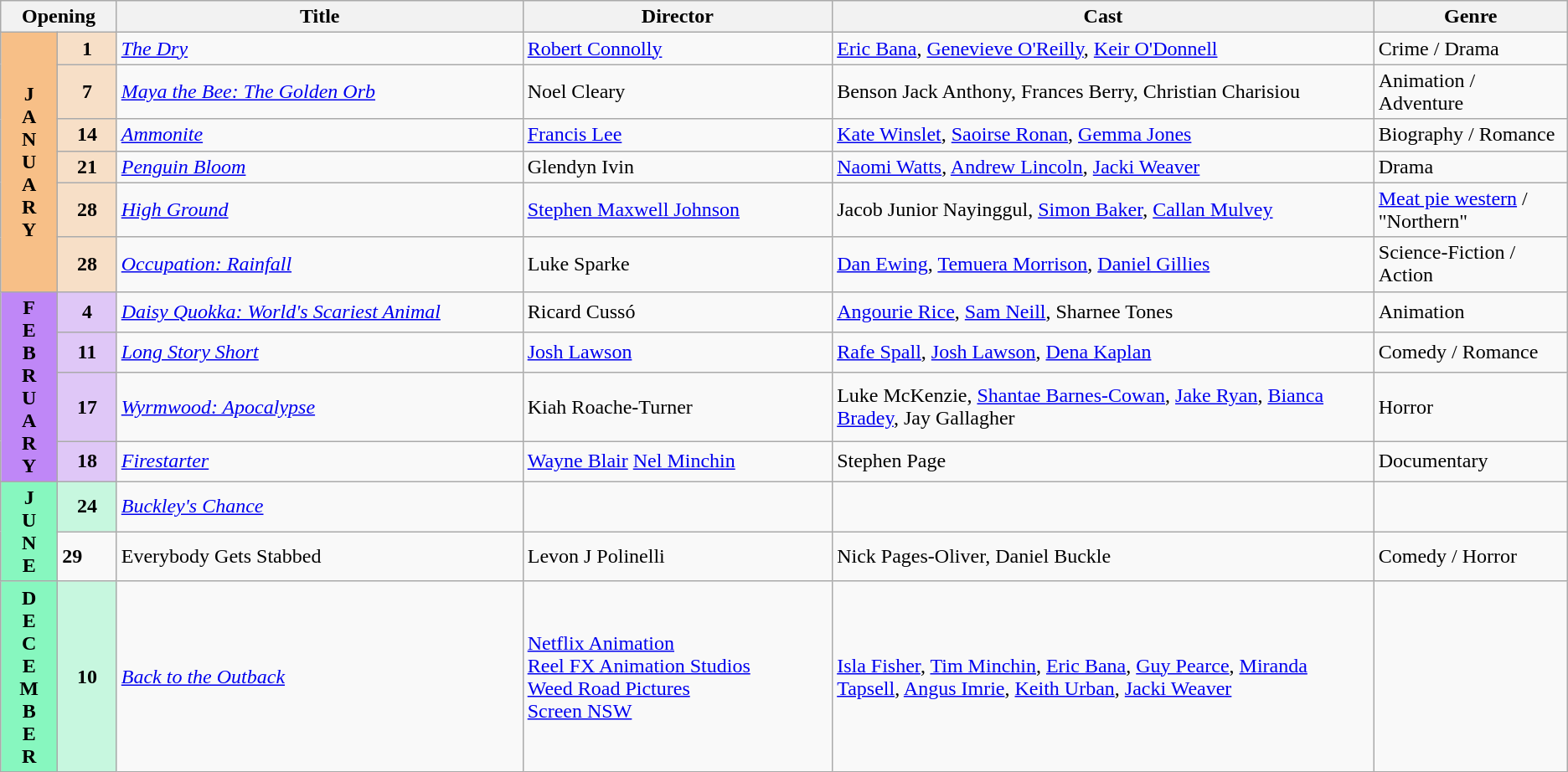<table class="wikitable sortable">
<tr>
<th colspan="2" style="width:6%">Opening</th>
<th width="21%">Title</th>
<th width="16%">Director</th>
<th width="28%">Cast</th>
<th width="10%">Genre</th>
</tr>
<tr>
<th rowspan="6" style="text-align:center; background:#f7bf87">J<br>A<br>N<br>U<br>A<br>R<br>Y</th>
<td style="text-align:center; background:#f7dfc7"><strong>1</strong></td>
<td data-sort-value="Dry"><a href='#'><em>The Dry</em></a></td>
<td><a href='#'>Robert Connolly</a></td>
<td><a href='#'>Eric Bana</a>, <a href='#'>Genevieve O'Reilly</a>, <a href='#'>Keir O'Donnell</a></td>
<td>Crime / Drama</td>
</tr>
<tr>
<td style="text-align:center; background:#f7dfc7"><strong>7</strong></td>
<td><em><a href='#'>Maya the Bee: The Golden Orb</a></em></td>
<td>Noel Cleary</td>
<td>Benson Jack Anthony, Frances Berry, Christian Charisiou</td>
<td>Animation / Adventure</td>
</tr>
<tr>
<td style="text-align:center; background:#f7dfc7"><strong>14</strong></td>
<td><a href='#'><em>Ammonite</em></a></td>
<td><a href='#'>Francis Lee</a></td>
<td><a href='#'>Kate Winslet</a>, <a href='#'>Saoirse Ronan</a>, <a href='#'>Gemma Jones</a></td>
<td>Biography / Romance</td>
</tr>
<tr>
<td style="text-align:center; background:#f7dfc7"><strong>21</strong></td>
<td><em><a href='#'>Penguin Bloom</a></em></td>
<td>Glendyn Ivin</td>
<td><a href='#'>Naomi Watts</a>, <a href='#'>Andrew Lincoln</a>, <a href='#'>Jacki Weaver</a></td>
<td>Drama</td>
</tr>
<tr>
<td style="text-align:center; background:#f7dfc7"><strong>28</strong></td>
<td><a href='#'><em>High Ground</em></a></td>
<td><a href='#'>Stephen Maxwell Johnson</a></td>
<td>Jacob Junior Nayinggul, <a href='#'>Simon Baker</a>, <a href='#'>Callan Mulvey</a></td>
<td><a href='#'>Meat pie western</a> / "Northern"</td>
</tr>
<tr>
<td style="text-align:center; background:#f7dfc7"><strong>28</strong></td>
<td><em><a href='#'>Occupation: Rainfall</a></em></td>
<td>Luke Sparke</td>
<td><a href='#'>Dan Ewing</a>, <a href='#'>Temuera Morrison</a>, <a href='#'>Daniel Gillies</a></td>
<td>Science-Fiction / Action</td>
</tr>
<tr>
<th rowspan="4" style="text-align:center; background:#bf87f7">F<br>E<br>B<br>R<br>U<br>A<br>R<br>Y</th>
<td style="text-align:center; background:#dfc7f7"><strong>4</strong></td>
<td><em><a href='#'>Daisy Quokka: World's Scariest Animal</a></em></td>
<td>Ricard Cussó</td>
<td><a href='#'>Angourie Rice</a>, <a href='#'>Sam Neill</a>, Sharnee Tones</td>
<td>Animation</td>
</tr>
<tr>
<td style="text-align:center; background:#dfc7f7"><strong>11</strong></td>
<td><a href='#'><em>Long Story Short</em></a></td>
<td><a href='#'>Josh Lawson</a></td>
<td><a href='#'>Rafe Spall</a>, <a href='#'>Josh Lawson</a>, <a href='#'>Dena Kaplan</a></td>
<td>Comedy / Romance</td>
</tr>
<tr>
<td style="text-align:center; background:#dfc7f7"><strong>17</strong></td>
<td><em><a href='#'>Wyrmwood: Apocalypse</a></em></td>
<td>Kiah Roache-Turner</td>
<td>Luke McKenzie, <a href='#'>Shantae Barnes-Cowan</a>, <a href='#'>Jake Ryan</a>, <a href='#'>Bianca Bradey</a>, Jay Gallagher</td>
<td>Horror</td>
</tr>
<tr>
<td style="text-align:center; background:#dfc7f7"><strong>18</strong></td>
<td><a href='#'><em>Firestarter</em></a></td>
<td><a href='#'>Wayne Blair</a> <a href='#'>Nel Minchin</a></td>
<td>Stephen Page</td>
<td>Documentary</td>
</tr>
<tr>
<th rowspan="2" style="text-align:center; background:#87f7bf">J<br>U<br>N<br>E</th>
<td style="text-align:center; background:#c7f7df"><strong>24</strong></td>
<td><em><a href='#'>Buckley's Chance</a></em></td>
<td></td>
<td></td>
<td></td>
</tr>
<tr>
<td><strong>29</strong></td>
<td>Everybody Gets Stabbed</td>
<td>Levon J Polinelli</td>
<td>Nick Pages-Oliver, Daniel Buckle</td>
<td>Comedy / Horror</td>
</tr>
<tr>
<th style="text-align:center; background:#87f7bf">D<br>E<br>C<br>E<br>M<br>B<br>E<br>R</th>
<td style="text-align:center; background:#c7f7df"><strong>10</strong></td>
<td><em><a href='#'>Back to the Outback</a></em></td>
<td><a href='#'>Netflix Animation</a><br><a href='#'>Reel FX Animation Studios</a><br><a href='#'>Weed Road Pictures</a><br><a href='#'>Screen NSW</a></td>
<td><a href='#'>Isla Fisher</a>, <a href='#'>Tim Minchin</a>, <a href='#'>Eric Bana</a>, <a href='#'>Guy Pearce</a>, <a href='#'>Miranda Tapsell</a>, <a href='#'>Angus Imrie</a>, <a href='#'>Keith Urban</a>, <a href='#'>Jacki Weaver</a></td>
<td></td>
</tr>
</table>
